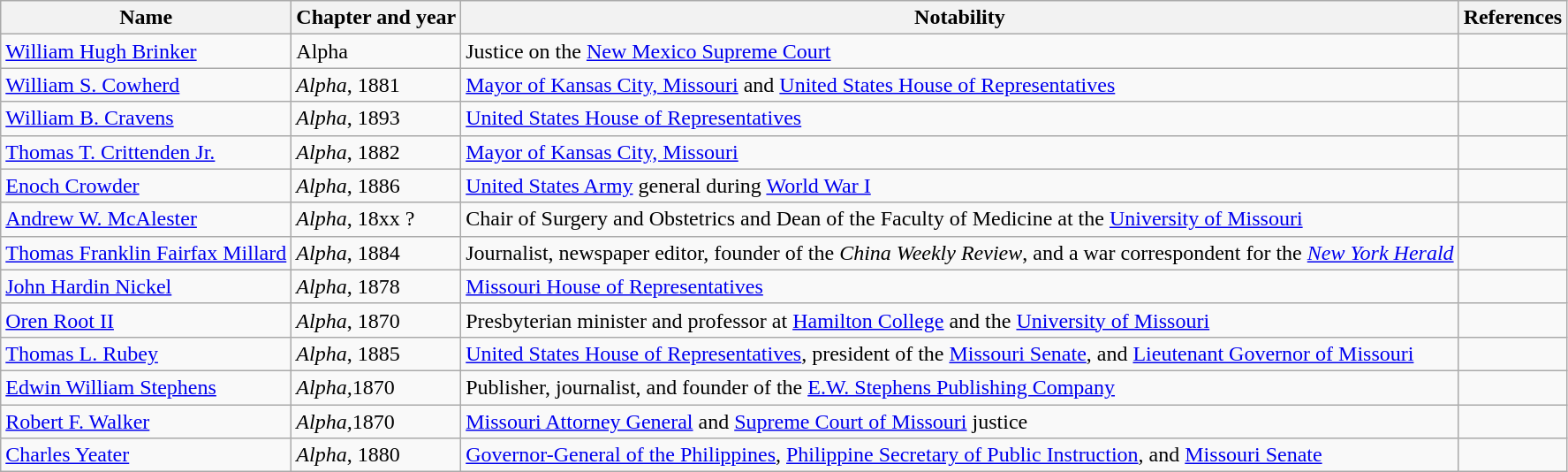<table class="wikitable sortable">
<tr>
<th>Name</th>
<th>Chapter and year</th>
<th>Notability</th>
<th>References</th>
</tr>
<tr>
<td><a href='#'>William Hugh Brinker</a></td>
<td>Alpha</td>
<td>Justice on the <a href='#'>New Mexico Supreme Court</a></td>
<td></td>
</tr>
<tr>
<td><a href='#'>William S. Cowherd</a></td>
<td><em>Alpha</em>, 1881</td>
<td><a href='#'>Mayor of Kansas City, Missouri</a> and <a href='#'>United States House of Representatives</a></td>
<td></td>
</tr>
<tr>
<td><a href='#'>William B. Cravens</a></td>
<td><em>Alpha</em>, 1893</td>
<td><a href='#'>United States House of Representatives</a></td>
<td></td>
</tr>
<tr>
<td><a href='#'>Thomas T. Crittenden Jr.</a></td>
<td><em>Alpha</em>, 1882</td>
<td><a href='#'>Mayor of Kansas City, Missouri</a></td>
<td></td>
</tr>
<tr>
<td><a href='#'>Enoch Crowder</a></td>
<td><em>Alpha</em>, 1886</td>
<td><a href='#'>United States Army</a> general during <a href='#'>World War I</a></td>
<td></td>
</tr>
<tr>
<td><a href='#'>Andrew W. McAlester</a></td>
<td><em>Alpha</em>, 18xx ?</td>
<td>Chair of Surgery and Obstetrics and Dean of the Faculty of Medicine at the  <a href='#'>University of Missouri</a></td>
<td></td>
</tr>
<tr>
<td><a href='#'>Thomas Franklin Fairfax Millard</a></td>
<td><em>Alpha</em>, 1884</td>
<td>Journalist, newspaper editor, founder of the <em>China Weekly Review</em>, and a war correspondent for the <em><a href='#'>New York Herald</a></em></td>
<td><em></em></td>
</tr>
<tr>
<td><a href='#'>John Hardin Nickel</a></td>
<td><em>Alpha</em>, 1878</td>
<td><a href='#'>Missouri House of Representatives</a></td>
<td><em></em></td>
</tr>
<tr>
<td><a href='#'>Oren Root II</a></td>
<td><em>Alpha</em>, 1870</td>
<td>Presbyterian minister and professor at <a href='#'>Hamilton College</a> and the <a href='#'>University of Missouri</a></td>
<td></td>
</tr>
<tr>
<td><a href='#'>Thomas L. Rubey</a></td>
<td><em>Alpha</em>, 1885</td>
<td><a href='#'>United States House of Representatives</a>, president of the <a href='#'>Missouri Senate</a>, and <a href='#'>Lieutenant Governor of Missouri</a></td>
<td></td>
</tr>
<tr>
<td><a href='#'>Edwin William Stephens</a></td>
<td><em>Alpha,</em>1870</td>
<td>Publisher, journalist, and founder of the <a href='#'>E.W. Stephens Publishing Company</a></td>
<td></td>
</tr>
<tr>
<td><a href='#'>Robert F. Walker</a></td>
<td><em>Alpha,</em>1870</td>
<td><a href='#'>Missouri Attorney General</a> and <a href='#'>Supreme Court of Missouri</a> justice</td>
<td></td>
</tr>
<tr>
<td><a href='#'>Charles Yeater</a></td>
<td><em>Alpha</em>, 1880</td>
<td><a href='#'>Governor-General of the Philippines</a>, <a href='#'>Philippine Secretary of Public Instruction</a>, and <a href='#'>Missouri Senate</a></td>
<td></td>
</tr>
</table>
